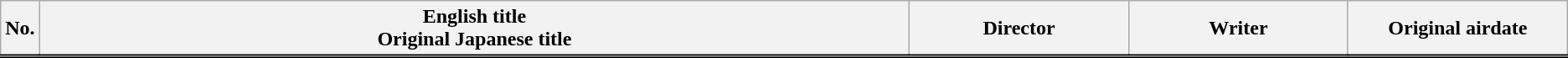<table class="wikitable">
<tr style="border-bottom: 3px solid #000000;">
<th style="width:1%;">No.</th>
<th>English title<br> Original Japanese title</th>
<th style="width:14%;">Director</th>
<th style="width:14%;">Writer</th>
<th style="width:14%;">Original airdate</th>
</tr>
<tr>
</tr>
</table>
